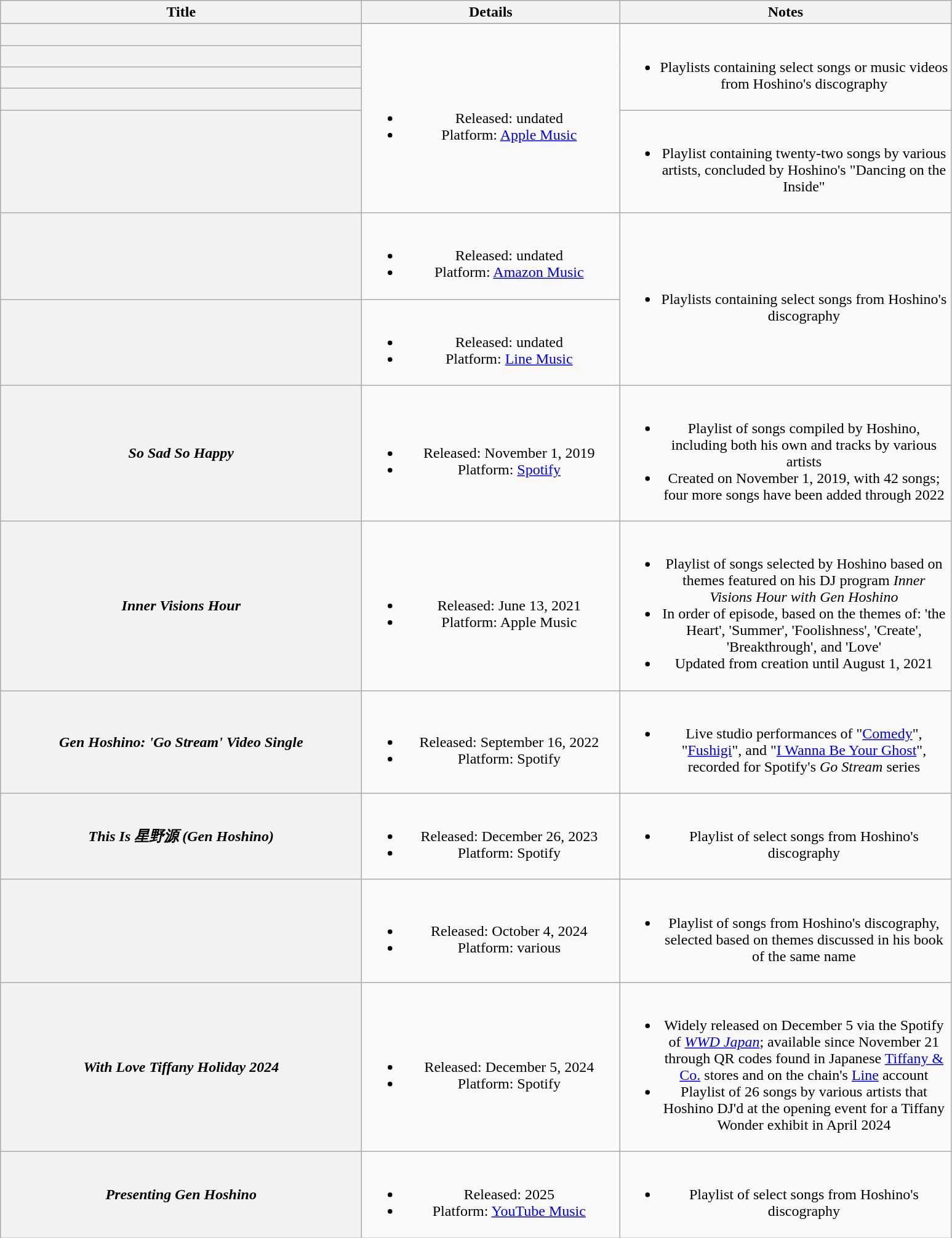<table class="wikitable plainrowheaders" style="text-align:center;">
<tr>
<th scope="col" style="width:24em;">Title</th>
<th scope="col" style="width:17em;">Details</th>
<th scope="col" style="width:22em;">Notes</th>
</tr>
<tr>
</tr>
<tr>
<th scope="row"></th>
<td rowspan="5"><br><ul><li>Released: undated</li><li>Platform: <a href='#'>Apple Music</a></li></ul></td>
<td rowspan="4"><br><ul><li>Playlists containing select songs or music videos from Hoshino's discography</li></ul></td>
</tr>
<tr>
<th scope="row"></th>
</tr>
<tr>
<th scope="row"></th>
</tr>
<tr>
<th scope="row"></th>
</tr>
<tr>
<th scope="row"></th>
<td><br><ul><li>Playlist containing twenty-two songs by various artists, concluded by Hoshino's "Dancing on the Inside"</li></ul></td>
</tr>
<tr>
<th scope="row"></th>
<td><br><ul><li>Released: undated</li><li>Platform: <a href='#'>Amazon Music</a></li></ul></td>
<td rowspan="2"><br><ul><li>Playlists containing select songs from Hoshino's discography</li></ul></td>
</tr>
<tr>
<th scope="row"></th>
<td><br><ul><li>Released: undated</li><li>Platform: <a href='#'>Line Music</a></li></ul></td>
</tr>
<tr>
<th scope="row"><em>So Sad So Happy</em></th>
<td><br><ul><li>Released: November 1, 2019</li><li>Platform: <a href='#'>Spotify</a></li></ul></td>
<td><br><ul><li>Playlist of songs compiled by Hoshino, including both his own and tracks by various artists</li><li>Created on November 1, 2019, with 42 songs; four more songs have been added through 2022</li></ul></td>
</tr>
<tr>
<th scope="row"><em>Inner Visions Hour</em></th>
<td><br><ul><li>Released: June 13, 2021</li><li>Platform: Apple Music</li></ul></td>
<td><br><ul><li>Playlist of songs selected by Hoshino based on themes featured on his DJ program <em>Inner Visions Hour with Gen Hoshino</em></li><li>In order of episode, based on the themes of: 'the Heart', 'Summer', 'Foolishness', 'Create', 'Breakthrough', and 'Love'</li><li>Updated from creation until August 1, 2021</li></ul></td>
</tr>
<tr>
<th scope="row"><em>Gen Hoshino: 'Go Stream' Video Single</em></th>
<td><br><ul><li>Released: September 16, 2022</li><li>Platform: Spotify</li></ul></td>
<td><br><ul><li>Live studio performances of "<a href='#'>Comedy</a>", "<a href='#'>Fushigi</a>", and "<a href='#'>I Wanna Be Your Ghost</a>", recorded for Spotify's <em>Go Stream</em> series</li></ul></td>
</tr>
<tr>
<th scope="row"><em>This Is 星野源 (Gen Hoshino)</em></th>
<td><br><ul><li>Released: December 26, 2023</li><li>Platform: Spotify</li></ul></td>
<td><br><ul><li>Playlist of select songs from Hoshino's discography</li></ul></td>
</tr>
<tr>
<th scope="row"></th>
<td><br><ul><li>Released: October 4, 2024</li><li>Platform: various</li></ul></td>
<td><br><ul><li>Playlist of songs from Hoshino's discography, selected based on themes discussed in his book of the same name</li></ul></td>
</tr>
<tr>
<th scope="row"><em>With Love Tiffany Holiday 2024</em></th>
<td><br><ul><li>Released: December 5, 2024</li><li>Platform: Spotify</li></ul></td>
<td><br><ul><li>Widely released on December 5 via the Spotify of <em><a href='#'>WWD Japan</a></em>; available since November 21 through QR codes found in Japanese <a href='#'>Tiffany & Co.</a> stores and on the chain's <a href='#'>Line</a> account</li><li>Playlist of 26 songs by various artists that Hoshino DJ'd at the opening event for a Tiffany Wonder exhibit in April 2024</li></ul></td>
</tr>
<tr>
<th scope="row"><em>Presenting Gen Hoshino</em></th>
<td><br><ul><li>Released: 2025</li><li>Platform: <a href='#'>YouTube Music</a></li></ul></td>
<td><br><ul><li>Playlist of select songs from Hoshino's discography</li></ul></td>
</tr>
</table>
